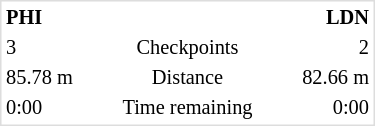<table class="floatright" style="text-align:center; font-size:85%; border:1px solid #ddd; width:250px">
<tr>
<th style="text-align:left; width:25%;">PHI</th>
<th style="width:50%;"></th>
<th style="text-align:right; width:25%;">LDN</th>
</tr>
<tr>
<td style="text-align:left;">3</td>
<td>Checkpoints</td>
<td style="text-align:right;">2</td>
</tr>
<tr>
<td style="text-align:left;">85.78 m</td>
<td>Distance</td>
<td style="text-align:right;">82.66 m</td>
</tr>
<tr>
<td style="text-align:left;">0:00</td>
<td>Time remaining</td>
<td style="text-align:right;">0:00</td>
</tr>
</table>
